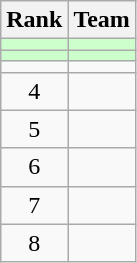<table class=wikitable style="text-align:center">
<tr>
<th>Rank</th>
<th>Team</th>
</tr>
<tr bgcolor=#ccffcc>
<td></td>
<td align=left></td>
</tr>
<tr bgcolor=#ccffcc>
<td></td>
<td align=left></td>
</tr>
<tr>
<td></td>
<td align=left></td>
</tr>
<tr>
<td>4</td>
<td align=left></td>
</tr>
<tr>
<td>5</td>
<td align=left></td>
</tr>
<tr>
<td>6</td>
<td align=left></td>
</tr>
<tr>
<td>7</td>
<td align=left></td>
</tr>
<tr>
<td>8</td>
<td align=left></td>
</tr>
</table>
